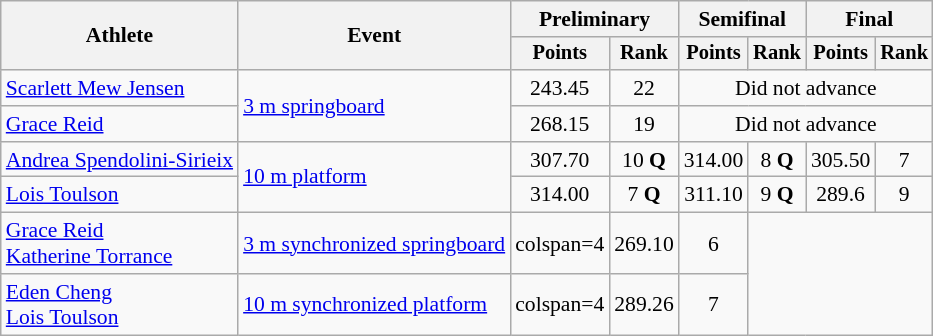<table class=wikitable style=font-size:90%;text-align:center>
<tr>
<th rowspan=2>Athlete</th>
<th rowspan=2>Event</th>
<th colspan=2>Preliminary</th>
<th colspan=2>Semifinal</th>
<th colspan=2>Final</th>
</tr>
<tr style=font-size:95%>
<th>Points</th>
<th>Rank</th>
<th>Points</th>
<th>Rank</th>
<th>Points</th>
<th>Rank</th>
</tr>
<tr>
<td align=left><a href='#'>Scarlett Mew Jensen</a></td>
<td align=left rowspan=2><a href='#'>3 m springboard</a></td>
<td>243.45</td>
<td>22</td>
<td colspan=4>Did not advance</td>
</tr>
<tr>
<td align=left><a href='#'>Grace Reid</a></td>
<td>268.15</td>
<td>19</td>
<td colspan=4>Did not advance</td>
</tr>
<tr>
<td align=left><a href='#'>Andrea Spendolini-Sirieix</a></td>
<td align=left rowspan=2><a href='#'>10 m platform</a></td>
<td>307.70</td>
<td>10 <strong>Q</strong></td>
<td>314.00</td>
<td>8 <strong>Q</strong></td>
<td>305.50</td>
<td>7</td>
</tr>
<tr>
<td align=left><a href='#'>Lois Toulson</a></td>
<td>314.00</td>
<td>7 <strong>Q</strong></td>
<td>311.10</td>
<td>9 <strong>Q</strong></td>
<td>289.6</td>
<td>9</td>
</tr>
<tr>
<td align=left><a href='#'>Grace Reid</a><br><a href='#'>Katherine Torrance</a></td>
<td align=left><a href='#'>3 m synchronized springboard</a></td>
<td>colspan=4 </td>
<td>269.10</td>
<td>6</td>
</tr>
<tr>
<td align=left><a href='#'>Eden Cheng</a><br><a href='#'>Lois Toulson</a></td>
<td align=left><a href='#'>10 m synchronized platform</a></td>
<td>colspan=4 </td>
<td>289.26</td>
<td>7</td>
</tr>
</table>
